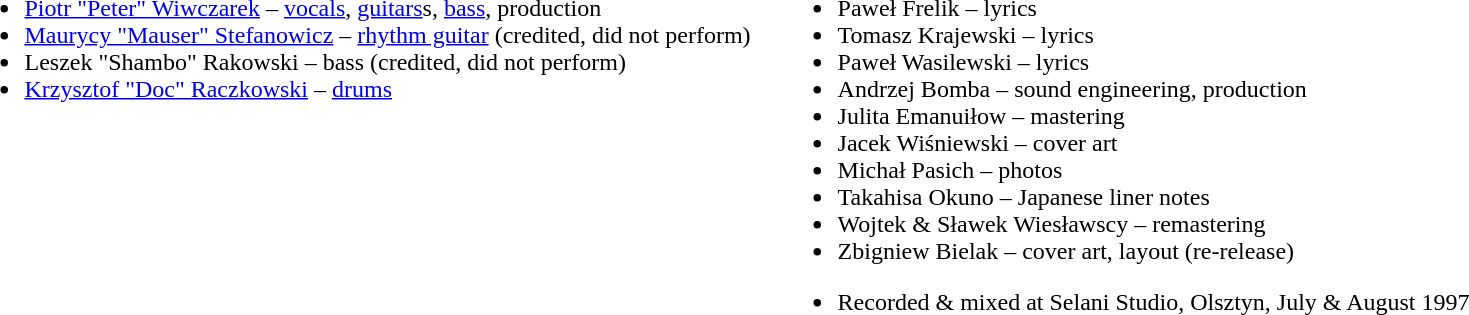<table>
<tr>
<td valign="top"><br><ul><li><a href='#'>Piotr "Peter" Wiwczarek</a> – <a href='#'>vocals</a>, <a href='#'>guitars</a>s, <a href='#'>bass</a>, production</li><li><a href='#'>Maurycy "Mauser" Stefanowicz</a> – <a href='#'>rhythm guitar</a> (credited, did not perform)</li><li>Leszek "Shambo" Rakowski – bass (credited, did not perform)</li><li><a href='#'>Krzysztof "Doc" Raczkowski</a> – <a href='#'>drums</a></li></ul></td>
<td width="10"></td>
<td valign="top"><br><ul><li>Paweł Frelik – lyrics</li><li>Tomasz Krajewski – lyrics</li><li>Paweł Wasilewski – lyrics</li><li>Andrzej Bomba – sound engineering, production</li><li>Julita Emanuiłow – mastering</li><li>Jacek Wiśniewski – cover art</li><li>Michał Pasich – photos</li><li>Takahisa Okuno – Japanese liner notes</li><li>Wojtek & Sławek Wiesławscy – remastering</li><li>Zbigniew Bielak – cover art, layout (re-release)</li></ul><ul><li>Recorded & mixed at Selani Studio, Olsztyn, July & August 1997</li></ul></td>
</tr>
</table>
